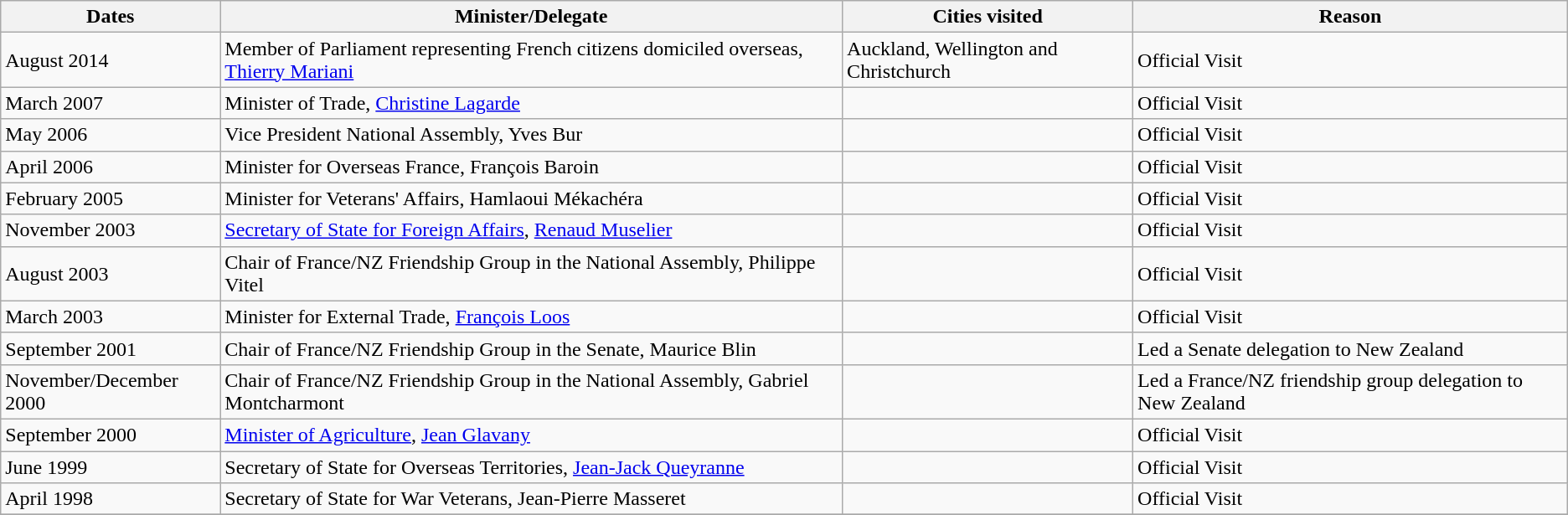<table class=wikitable>
<tr>
<th>Dates</th>
<th>Minister/Delegate</th>
<th>Cities visited</th>
<th>Reason</th>
</tr>
<tr>
<td>August 2014</td>
<td>Member of Parliament representing French citizens domiciled overseas, <a href='#'>Thierry Mariani</a></td>
<td>Auckland, Wellington and Christchurch</td>
<td>Official Visit</td>
</tr>
<tr>
<td>March 2007</td>
<td>Minister of Trade, <a href='#'>Christine Lagarde</a></td>
<td></td>
<td>Official Visit</td>
</tr>
<tr>
<td>May 2006</td>
<td>Vice President National Assembly, Yves Bur</td>
<td></td>
<td>Official Visit</td>
</tr>
<tr>
<td>April 2006</td>
<td>Minister for Overseas France, François Baroin</td>
<td></td>
<td>Official Visit</td>
</tr>
<tr>
<td>February 2005</td>
<td>Minister for Veterans' Affairs, Hamlaoui Mékachéra</td>
<td></td>
<td>Official Visit</td>
</tr>
<tr>
<td>November 2003</td>
<td><a href='#'>Secretary of State for Foreign Affairs</a>, <a href='#'>Renaud Muselier</a></td>
<td></td>
<td>Official Visit</td>
</tr>
<tr>
<td>August 2003</td>
<td>Chair of France/NZ Friendship Group in the National Assembly, Philippe Vitel</td>
<td></td>
<td>Official Visit</td>
</tr>
<tr>
<td>March 2003</td>
<td>Minister for External Trade, <a href='#'>François Loos</a></td>
<td></td>
<td>Official Visit</td>
</tr>
<tr>
<td>September 2001</td>
<td>Chair of France/NZ Friendship Group in the Senate, Maurice Blin</td>
<td></td>
<td>Led a Senate delegation to New Zealand</td>
</tr>
<tr>
<td>November/December 2000</td>
<td>Chair of France/NZ Friendship Group in the National Assembly, Gabriel Montcharmont</td>
<td></td>
<td>Led a France/NZ friendship group delegation to New Zealand</td>
</tr>
<tr>
<td>September 2000</td>
<td><a href='#'>Minister of Agriculture</a>, <a href='#'>Jean Glavany</a></td>
<td></td>
<td>Official Visit</td>
</tr>
<tr>
<td>June 1999</td>
<td>Secretary of State for Overseas Territories, <a href='#'>Jean-Jack Queyranne</a></td>
<td></td>
<td>Official Visit</td>
</tr>
<tr>
<td>April 1998</td>
<td>Secretary of State for War Veterans, Jean-Pierre Masseret</td>
<td></td>
<td>Official Visit</td>
</tr>
<tr>
</tr>
</table>
